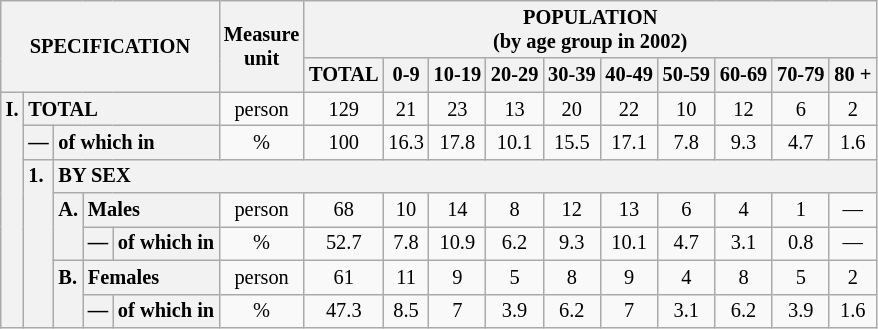<table class="wikitable" style="font-size:85%; text-align:center">
<tr>
<th rowspan="2" colspan="5">SPECIFICATION</th>
<th rowspan="2">Measure<br> unit</th>
<th colspan="10" rowspan="1">POPULATION<br> (by age group in 2002)</th>
</tr>
<tr>
<th>TOTAL</th>
<th>0-9</th>
<th>10-19</th>
<th>20-29</th>
<th>30-39</th>
<th>40-49</th>
<th>50-59</th>
<th>60-69</th>
<th>70-79</th>
<th>80 +</th>
</tr>
<tr>
<th style="text-align:left" valign="top" rowspan="7">I.</th>
<th style="text-align:left" colspan="4">TOTAL</th>
<td>person</td>
<td>129</td>
<td>21</td>
<td>23</td>
<td>13</td>
<td>20</td>
<td>22</td>
<td>10</td>
<td>12</td>
<td>6</td>
<td>2</td>
</tr>
<tr>
<th style="text-align:left" valign="top">—</th>
<th style="text-align:left" colspan="3">of which in</th>
<td>%</td>
<td>100</td>
<td>16.3</td>
<td>17.8</td>
<td>10.1</td>
<td>15.5</td>
<td>17.1</td>
<td>7.8</td>
<td>9.3</td>
<td>4.7</td>
<td>1.6</td>
</tr>
<tr>
<th style="text-align:left" valign="top" rowspan="5">1.</th>
<th style="text-align:left" colspan="14">BY SEX</th>
</tr>
<tr>
<th style="text-align:left" valign="top" rowspan="2">A.</th>
<th style="text-align:left" colspan="2">Males</th>
<td>person</td>
<td>68</td>
<td>10</td>
<td>14</td>
<td>8</td>
<td>12</td>
<td>13</td>
<td>6</td>
<td>4</td>
<td>1</td>
<td>—</td>
</tr>
<tr>
<th style="text-align:left" valign="top">—</th>
<th style="text-align:left" colspan="1">of which in</th>
<td>%</td>
<td>52.7</td>
<td>7.8</td>
<td>10.9</td>
<td>6.2</td>
<td>9.3</td>
<td>10.1</td>
<td>4.7</td>
<td>3.1</td>
<td>0.8</td>
<td>—</td>
</tr>
<tr>
<th style="text-align:left" valign="top" rowspan="2">B.</th>
<th style="text-align:left" colspan="2">Females</th>
<td>person</td>
<td>61</td>
<td>11</td>
<td>9</td>
<td>5</td>
<td>8</td>
<td>9</td>
<td>4</td>
<td>8</td>
<td>5</td>
<td>2</td>
</tr>
<tr>
<th style="text-align:left" valign="top">—</th>
<th style="text-align:left" colspan="1">of which in</th>
<td>%</td>
<td>47.3</td>
<td>8.5</td>
<td>7</td>
<td>3.9</td>
<td>6.2</td>
<td>7</td>
<td>3.1</td>
<td>6.2</td>
<td>3.9</td>
<td>1.6</td>
</tr>
</table>
